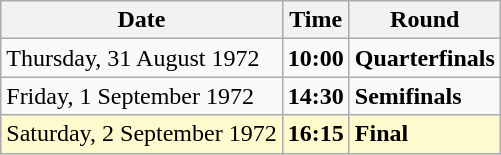<table class="wikitable">
<tr>
<th>Date</th>
<th>Time</th>
<th>Round</th>
</tr>
<tr>
<td>Thursday, 31 August 1972</td>
<td><strong>10:00</strong></td>
<td><strong>Quarterfinals</strong></td>
</tr>
<tr>
<td>Friday, 1 September 1972</td>
<td><strong>14:30</strong></td>
<td><strong>Semifinals</strong></td>
</tr>
<tr style=background:lemonchiffon>
<td>Saturday, 2 September 1972</td>
<td><strong>16:15</strong></td>
<td><strong>Final</strong></td>
</tr>
</table>
